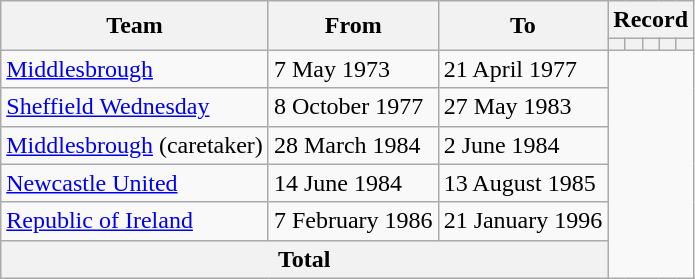<table class="wikitable" style="text-align: center">
<tr>
<th scope="col" rowspan="2">Team</th>
<th scope="col" rowspan="2">From</th>
<th scope="col" rowspan="2">To</th>
<th scope="col" colspan="5">Record</th>
</tr>
<tr>
<th scope="col"></th>
<th scope="col"></th>
<th scope="col"></th>
<th scope="col"></th>
<th scope="col"></th>
</tr>
<tr>
<td align="left"><a href='#'>Middlesbrough</a></td>
<td align="left">7 May 1973</td>
<td align=left>21 April 1977<br></td>
</tr>
<tr>
<td align="left"><a href='#'>Sheffield Wednesday</a></td>
<td align="left">8 October 1977</td>
<td align=left>27 May 1983<br></td>
</tr>
<tr>
<td align="left"><a href='#'>Middlesbrough</a> (caretaker)</td>
<td align="left">28 March 1984</td>
<td align=left>2 June 1984<br></td>
</tr>
<tr>
<td align="left"><a href='#'>Newcastle United</a></td>
<td align="left">14 June 1984</td>
<td align=left>13 August 1985<br></td>
</tr>
<tr>
<td align="left"><a href='#'>Republic of Ireland</a></td>
<td align="left">7 February 1986</td>
<td align=left>21 January 1996<br></td>
</tr>
<tr>
<th colspan="3">Total<br></th>
</tr>
</table>
